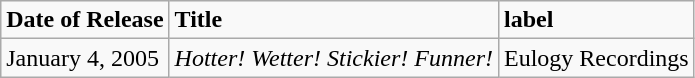<table class="wikitable">
<tr>
<td><strong>Date of Release</strong></td>
<td><strong>Title</strong></td>
<td><strong>label</strong></td>
</tr>
<tr>
<td>January 4, 2005</td>
<td><em>Hotter! Wetter! Stickier! Funner!</em></td>
<td>Eulogy Recordings</td>
</tr>
</table>
